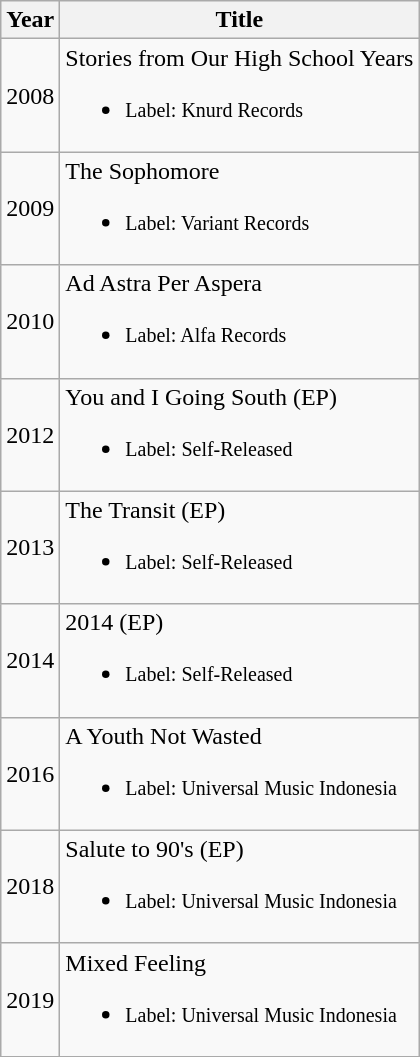<table class="wikitable">
<tr>
<th>Year</th>
<th>Title</th>
</tr>
<tr>
<td>2008</td>
<td>Stories from Our High School Years<br><ul><li><small>Label: Knurd Records</small></li></ul></td>
</tr>
<tr>
<td>2009</td>
<td>The Sophomore<br><ul><li><small>Label: Variant Records</small></li></ul></td>
</tr>
<tr>
<td>2010</td>
<td>Ad Astra Per Aspera<br><ul><li><small>Label: Alfa Records</small></li></ul></td>
</tr>
<tr>
<td>2012</td>
<td>You and I Going South (EP)<br><ul><li><small>Label: Self-Released</small></li></ul></td>
</tr>
<tr>
<td>2013</td>
<td>The Transit (EP)<br><ul><li><small>Label: Self-Released</small></li></ul></td>
</tr>
<tr>
<td>2014</td>
<td>2014 (EP)<br><ul><li><small>Label: Self-Released</small></li></ul></td>
</tr>
<tr>
<td>2016</td>
<td>A Youth Not Wasted<br><ul><li><small>Label: Universal Music Indonesia</small></li></ul></td>
</tr>
<tr>
<td>2018</td>
<td>Salute to 90's (EP)<br><ul><li><small>Label: Universal Music Indonesia</small></li></ul></td>
</tr>
<tr>
<td>2019</td>
<td>Mixed Feeling<br><ul><li><small>Label: Universal Music Indonesia</small></li></ul></td>
</tr>
</table>
